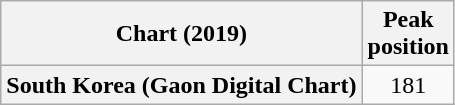<table class="wikitable plainrowheaders" style="text-align:center">
<tr>
<th>Chart (2019)</th>
<th>Peak<br>position</th>
</tr>
<tr>
<th scope="row">South Korea (Gaon Digital Chart)</th>
<td>181</td>
</tr>
</table>
